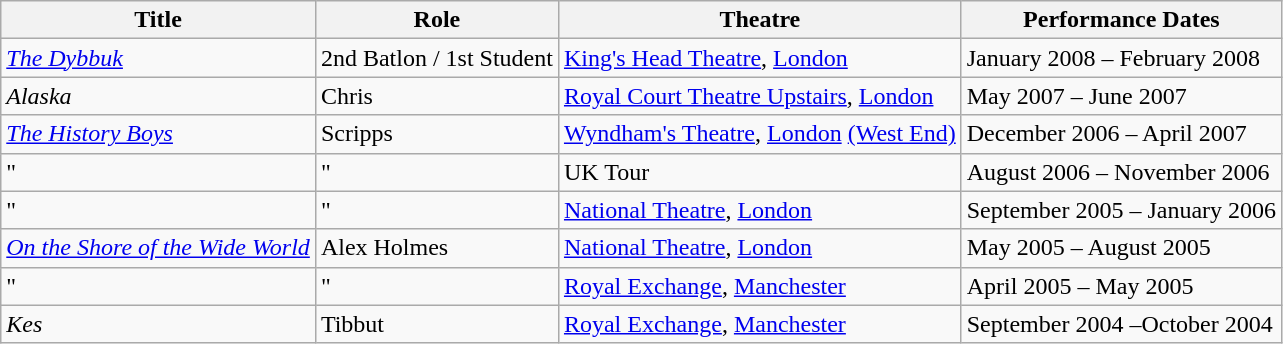<table class="wikitable">
<tr>
<th>Title</th>
<th>Role</th>
<th>Theatre</th>
<th>Performance Dates</th>
</tr>
<tr>
<td><em><a href='#'>The Dybbuk</a></em></td>
<td>2nd Batlon / 1st Student</td>
<td><a href='#'>King's Head Theatre</a>, <a href='#'>London</a></td>
<td>January 2008 – February 2008</td>
</tr>
<tr>
<td><em>Alaska</em></td>
<td>Chris</td>
<td><a href='#'>Royal Court Theatre Upstairs</a>, <a href='#'>London</a></td>
<td>May 2007 – June 2007</td>
</tr>
<tr>
<td><em><a href='#'>The History Boys</a></em></td>
<td>Scripps</td>
<td><a href='#'>Wyndham's Theatre</a>, <a href='#'>London</a> <a href='#'>(West End)</a></td>
<td>December 2006 – April 2007</td>
</tr>
<tr>
<td>"</td>
<td>"</td>
<td>UK Tour</td>
<td>August 2006 – November 2006</td>
</tr>
<tr>
<td>"</td>
<td>"</td>
<td><a href='#'>National Theatre</a>, <a href='#'>London</a></td>
<td>September 2005 – January 2006</td>
</tr>
<tr>
<td><em><a href='#'>On the Shore of the Wide World</a></em></td>
<td>Alex Holmes</td>
<td><a href='#'>National Theatre</a>, <a href='#'>London</a></td>
<td>May 2005 – August 2005</td>
</tr>
<tr>
<td>"</td>
<td>"</td>
<td><a href='#'>Royal Exchange</a>, <a href='#'>Manchester</a></td>
<td>April 2005 – May 2005</td>
</tr>
<tr>
<td><em>Kes</em></td>
<td>Tibbut</td>
<td><a href='#'>Royal Exchange</a>, <a href='#'>Manchester</a></td>
<td>September 2004 –October 2004</td>
</tr>
</table>
